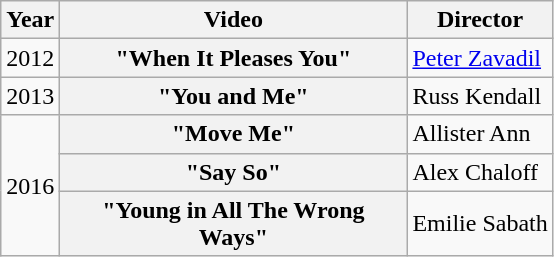<table class="wikitable plainrowheaders">
<tr>
<th>Year</th>
<th style="width:14em;">Video</th>
<th>Director</th>
</tr>
<tr>
<td>2012</td>
<th scope="row">"When It Pleases You"</th>
<td><a href='#'>Peter Zavadil</a></td>
</tr>
<tr>
<td>2013</td>
<th scope="row">"You and Me"</th>
<td>Russ Kendall</td>
</tr>
<tr>
<td rowspan="3">2016</td>
<th scope="row">"Move Me"</th>
<td>Allister Ann</td>
</tr>
<tr>
<th scope="row">"Say So"</th>
<td>Alex Chaloff</td>
</tr>
<tr>
<th scope="row">"Young in All The Wrong Ways"</th>
<td>Emilie Sabath</td>
</tr>
</table>
